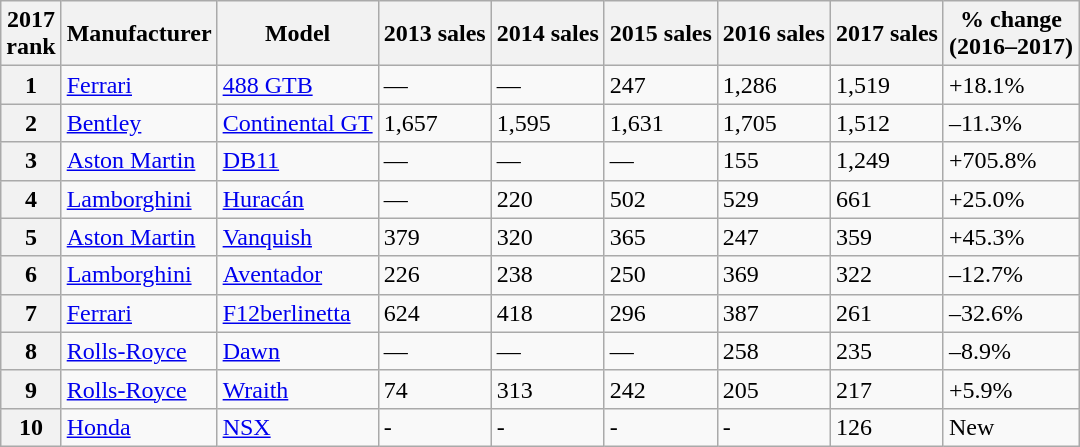<table class="wikitable sortable mw-collapsible">
<tr>
<th>2017<br>rank</th>
<th>Manufacturer</th>
<th>Model</th>
<th>2013 sales</th>
<th>2014 sales</th>
<th>2015 sales</th>
<th>2016 sales</th>
<th>2017 sales</th>
<th>% change<br>(2016–2017)</th>
</tr>
<tr>
<th>1</th>
<td><a href='#'>Ferrari</a></td>
<td><a href='#'>488 GTB</a></td>
<td>—</td>
<td>—</td>
<td>247</td>
<td>1,286</td>
<td>1,519</td>
<td> +18.1%</td>
</tr>
<tr>
<th>2</th>
<td><a href='#'>Bentley</a></td>
<td><a href='#'>Continental GT</a></td>
<td>1,657</td>
<td>1,595</td>
<td>1,631</td>
<td>1,705</td>
<td>1,512</td>
<td> –11.3%</td>
</tr>
<tr>
<th>3</th>
<td><a href='#'>Aston Martin</a></td>
<td><a href='#'>DB11</a></td>
<td>—</td>
<td>—</td>
<td>—</td>
<td>155</td>
<td>1,249</td>
<td> +705.8%</td>
</tr>
<tr>
<th>4</th>
<td><a href='#'>Lamborghini</a></td>
<td><a href='#'>Huracán</a></td>
<td>—</td>
<td>220</td>
<td>502</td>
<td>529</td>
<td>661</td>
<td> +25.0%</td>
</tr>
<tr>
<th>5</th>
<td><a href='#'>Aston Martin</a></td>
<td><a href='#'>Vanquish</a></td>
<td>379</td>
<td>320</td>
<td>365</td>
<td>247</td>
<td>359</td>
<td> +45.3%</td>
</tr>
<tr>
<th>6</th>
<td><a href='#'>Lamborghini</a></td>
<td><a href='#'>Aventador</a></td>
<td>226</td>
<td>238</td>
<td>250</td>
<td>369</td>
<td>322</td>
<td> –12.7%</td>
</tr>
<tr>
<th>7</th>
<td><a href='#'>Ferrari</a></td>
<td><a href='#'>F12berlinetta</a></td>
<td>624</td>
<td>418</td>
<td>296</td>
<td>387</td>
<td>261</td>
<td> –32.6%</td>
</tr>
<tr>
<th>8</th>
<td><a href='#'>Rolls-Royce</a></td>
<td><a href='#'>Dawn</a></td>
<td>—</td>
<td>—</td>
<td>—</td>
<td>258</td>
<td>235</td>
<td> –8.9%</td>
</tr>
<tr>
<th>9</th>
<td><a href='#'>Rolls-Royce</a></td>
<td><a href='#'>Wraith</a></td>
<td>74</td>
<td>313</td>
<td>242</td>
<td>205</td>
<td>217</td>
<td> +5.9%</td>
</tr>
<tr>
<th>10</th>
<td><a href='#'>Honda</a></td>
<td><a href='#'>NSX</a></td>
<td>-</td>
<td>-</td>
<td>-</td>
<td>-</td>
<td>126</td>
<td>New</td>
</tr>
</table>
